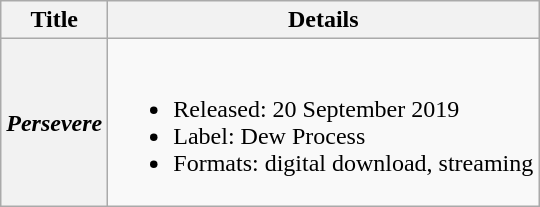<table class="wikitable plainrowheaders" style"text-align:center;">
<tr>
<th>Title</th>
<th>Details</th>
</tr>
<tr>
<th scope="row"><em>Persevere</em></th>
<td><br><ul><li>Released: 20 September 2019</li><li>Label: Dew Process</li><li>Formats: digital download, streaming</li></ul></td>
</tr>
</table>
